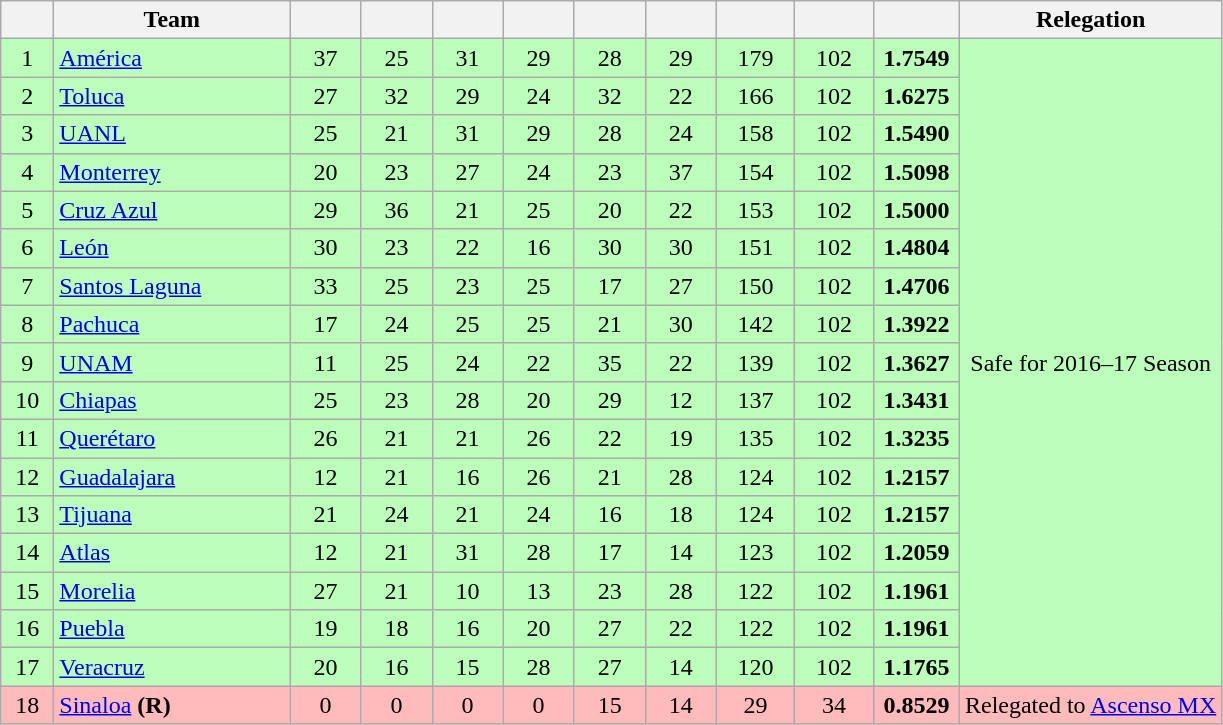<table class="wikitable sortable" style="text-align: center;">
<tr>
<th width=28><br></th>
<th width=150>Team</th>
<th width=40></th>
<th width=40></th>
<th width=40></th>
<th width=40></th>
<th width=40></th>
<th width=40></th>
<th width=45></th>
<th width=45></th>
<th width=50><br></th>
<th>Relegation</th>
</tr>
<tr style="text-align:center; background:#BBFFBB;">
<td>1</td>
<td align=left><a href='#'>América</a></td>
<td>37</td>
<td>25</td>
<td>31</td>
<td>29</td>
<td>28</td>
<td>29</td>
<td>179</td>
<td>102</td>
<td><strong>1.7549</strong></td>
<td align=center rowspan=17>Safe for 2016–17 Season</td>
</tr>
<tr style="text-align:center; background:#BBFFBB;">
<td>2</td>
<td align=left><a href='#'>Toluca</a></td>
<td>27</td>
<td>32</td>
<td>29</td>
<td>24</td>
<td>32</td>
<td>22</td>
<td>166</td>
<td>102</td>
<td><strong>1.6275</strong></td>
</tr>
<tr style="text-align:center; background:#BBFFBB;">
<td>3</td>
<td align=left><a href='#'>UANL</a></td>
<td>25</td>
<td>21</td>
<td>31</td>
<td>29</td>
<td>28</td>
<td>24</td>
<td>158</td>
<td>102</td>
<td><strong>1.5490</strong></td>
</tr>
<tr style="text-align:center; background:#BBFFBB;">
<td>4</td>
<td align=left><a href='#'>Monterrey</a></td>
<td>20</td>
<td>23</td>
<td>27</td>
<td>24</td>
<td>23</td>
<td>37</td>
<td>154</td>
<td>102</td>
<td><strong>1.5098</strong></td>
</tr>
<tr style="text-align:center; background:#BBFFBB;">
<td>5</td>
<td align=left><a href='#'>Cruz Azul</a></td>
<td>29</td>
<td>36</td>
<td>21</td>
<td>25</td>
<td>20</td>
<td>22</td>
<td>153</td>
<td>102</td>
<td><strong>1.5000</strong></td>
</tr>
<tr style="text-align:center; background:#BBFFBB;">
<td>6</td>
<td align=left><a href='#'>León</a></td>
<td>30</td>
<td>23</td>
<td>22</td>
<td>16</td>
<td>30</td>
<td>30</td>
<td>151</td>
<td>102</td>
<td><strong>1.4804</strong></td>
</tr>
<tr style="text-align:center; background:#BBFFBB;">
<td>7</td>
<td align=left><a href='#'>Santos Laguna</a></td>
<td>33</td>
<td>25</td>
<td>23</td>
<td>25</td>
<td>17</td>
<td>27</td>
<td>150</td>
<td>102</td>
<td><strong>1.4706</strong></td>
</tr>
<tr style="text-align:center; background:#BBFFBB;">
<td>8</td>
<td align=left><a href='#'>Pachuca</a></td>
<td>17</td>
<td>24</td>
<td>25</td>
<td>25</td>
<td>21</td>
<td>30</td>
<td>142</td>
<td>102</td>
<td><strong>1.3922</strong></td>
</tr>
<tr style="text-align:center; background:#BBFFBB;">
<td>9</td>
<td align=left><a href='#'>UNAM</a></td>
<td>11</td>
<td>25</td>
<td>24</td>
<td>22</td>
<td>35</td>
<td>22</td>
<td>139</td>
<td>102</td>
<td><strong>1.3627</strong></td>
</tr>
<tr style="text-align:center; background:#BBFFBB;">
<td>10</td>
<td align=left><a href='#'>Chiapas</a></td>
<td>25</td>
<td>23</td>
<td>28</td>
<td>20</td>
<td>29</td>
<td>12</td>
<td>137</td>
<td>102</td>
<td><strong>1.3431</strong></td>
</tr>
<tr style="text-align:center; background:#BBFFBB;">
<td>11</td>
<td align=left><a href='#'>Querétaro</a></td>
<td>26</td>
<td>21</td>
<td>21</td>
<td>26</td>
<td>22</td>
<td>19</td>
<td>135</td>
<td>102</td>
<td><strong>1.3235</strong></td>
</tr>
<tr style="text-align:center; background:#BBFFBB;">
<td>12</td>
<td align=left><a href='#'>Guadalajara</a></td>
<td>12</td>
<td>21</td>
<td>16</td>
<td>26</td>
<td>21</td>
<td>28</td>
<td>124</td>
<td>102</td>
<td><strong>1.2157</strong></td>
</tr>
<tr style="text-align:center; background:#BBFFBB;">
<td>13</td>
<td align=left><a href='#'>Tijuana</a></td>
<td>21</td>
<td>24</td>
<td>21</td>
<td>24</td>
<td>16</td>
<td>18</td>
<td>124</td>
<td>102</td>
<td><strong>1.2157</strong></td>
</tr>
<tr style="text-align:center; background:#BBFFBB;">
<td>14</td>
<td align=left><a href='#'>Atlas</a></td>
<td>12</td>
<td>21</td>
<td>31</td>
<td>28</td>
<td>17</td>
<td>14</td>
<td>123</td>
<td>102</td>
<td><strong>1.2059</strong></td>
</tr>
<tr style="text-align:center; background:#BBFFBB;">
<td>15</td>
<td align=left><a href='#'>Morelia</a></td>
<td>27</td>
<td>21</td>
<td>10</td>
<td>13</td>
<td>23</td>
<td>28</td>
<td>122</td>
<td>102</td>
<td><strong>1.1961</strong></td>
</tr>
<tr style="text-align:center; background:#BBFFBB;">
<td>16</td>
<td align=left><a href='#'>Puebla</a></td>
<td>19</td>
<td>18</td>
<td>16</td>
<td>20</td>
<td>27</td>
<td>22</td>
<td>122</td>
<td>102</td>
<td><strong>1.1961</strong></td>
</tr>
<tr style="text-align:center; background:#BBFFBB;">
<td>17</td>
<td align=left><a href='#'>Veracruz</a></td>
<td>20</td>
<td>16</td>
<td>15</td>
<td>28</td>
<td>27</td>
<td>14</td>
<td>120</td>
<td>102</td>
<td><strong>1.1765</strong></td>
</tr>
<tr style="text-align:center; background:#FFBBBB;">
<td>18</td>
<td align=left><a href='#'>Sinaloa</a> <strong>(R)</strong></td>
<td>0</td>
<td>0</td>
<td>0</td>
<td>0</td>
<td>15</td>
<td>14</td>
<td>29</td>
<td>34</td>
<td><strong>0.8529</strong></td>
<td>Relegated to <a href='#'>Ascenso MX</a></td>
</tr>
</table>
